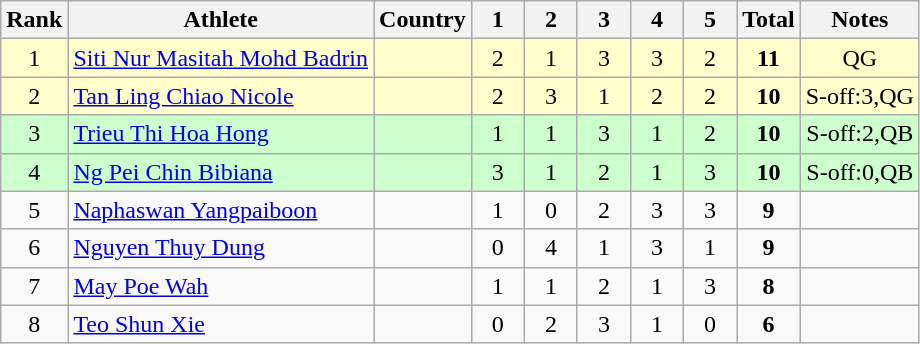<table class="wikitable sortable" style="text-align:center">
<tr>
<th>Rank</th>
<th>Athlete</th>
<th>Country</th>
<th class="unsortable" style="width: 28px">1</th>
<th class="unsortable" style="width: 28px">2</th>
<th class="unsortable" style="width: 28px">3</th>
<th class="unsortable" style="width: 28px">4</th>
<th class="unsortable" style="width: 28px">5</th>
<th>Total</th>
<th class="unsortable">Notes</th>
</tr>
<tr bgcolor="#ffffcc">
<td>1</td>
<td align="left"><a href='#'>Siti Nur Masitah Mohd Badrin</a></td>
<td align="left"></td>
<td>2</td>
<td>1</td>
<td>3</td>
<td>3</td>
<td>2</td>
<td><strong>11</strong></td>
<td>QG</td>
</tr>
<tr bgcolor="#ffffcc">
<td>2</td>
<td align="left"><a href='#'>Tan Ling Chiao Nicole</a></td>
<td align="left"></td>
<td>2</td>
<td>3</td>
<td>1</td>
<td>2</td>
<td>2</td>
<td><strong>10</strong></td>
<td>S-off:3,QG</td>
</tr>
<tr bgcolor="ccffcc">
<td>3</td>
<td align="left"><a href='#'>Trieu Thi Hoa Hong</a></td>
<td align="left"></td>
<td>1</td>
<td>1</td>
<td>3</td>
<td>1</td>
<td>2</td>
<td><strong>10</strong></td>
<td>S-off:2,QB</td>
</tr>
<tr bgcolor="ccffcc">
<td>4</td>
<td align="left"><a href='#'>Ng Pei Chin Bibiana</a></td>
<td align="left"></td>
<td>3</td>
<td>1</td>
<td>2</td>
<td>1</td>
<td>3</td>
<td><strong>10</strong></td>
<td>S-off:0,QB</td>
</tr>
<tr>
<td>5</td>
<td align="left"><a href='#'>Naphaswan Yangpaiboon</a></td>
<td align="left"></td>
<td>1</td>
<td>0</td>
<td>2</td>
<td>3</td>
<td>3</td>
<td><strong>9</strong></td>
<td></td>
</tr>
<tr>
<td>6</td>
<td align="left"><a href='#'>Nguyen Thuy Dung</a></td>
<td align="left"></td>
<td>0</td>
<td>4</td>
<td>1</td>
<td>3</td>
<td>1</td>
<td><strong>9</strong></td>
<td></td>
</tr>
<tr>
<td>7</td>
<td align="left"><a href='#'>May Poe Wah</a></td>
<td align="left"></td>
<td>1</td>
<td>1</td>
<td>2</td>
<td>1</td>
<td>3</td>
<td><strong>8</strong></td>
<td></td>
</tr>
<tr>
<td>8</td>
<td align="left"><a href='#'>Teo Shun Xie</a></td>
<td align="left"></td>
<td>0</td>
<td>2</td>
<td>3</td>
<td>1</td>
<td>0</td>
<td><strong>6</strong></td>
<td></td>
</tr>
</table>
